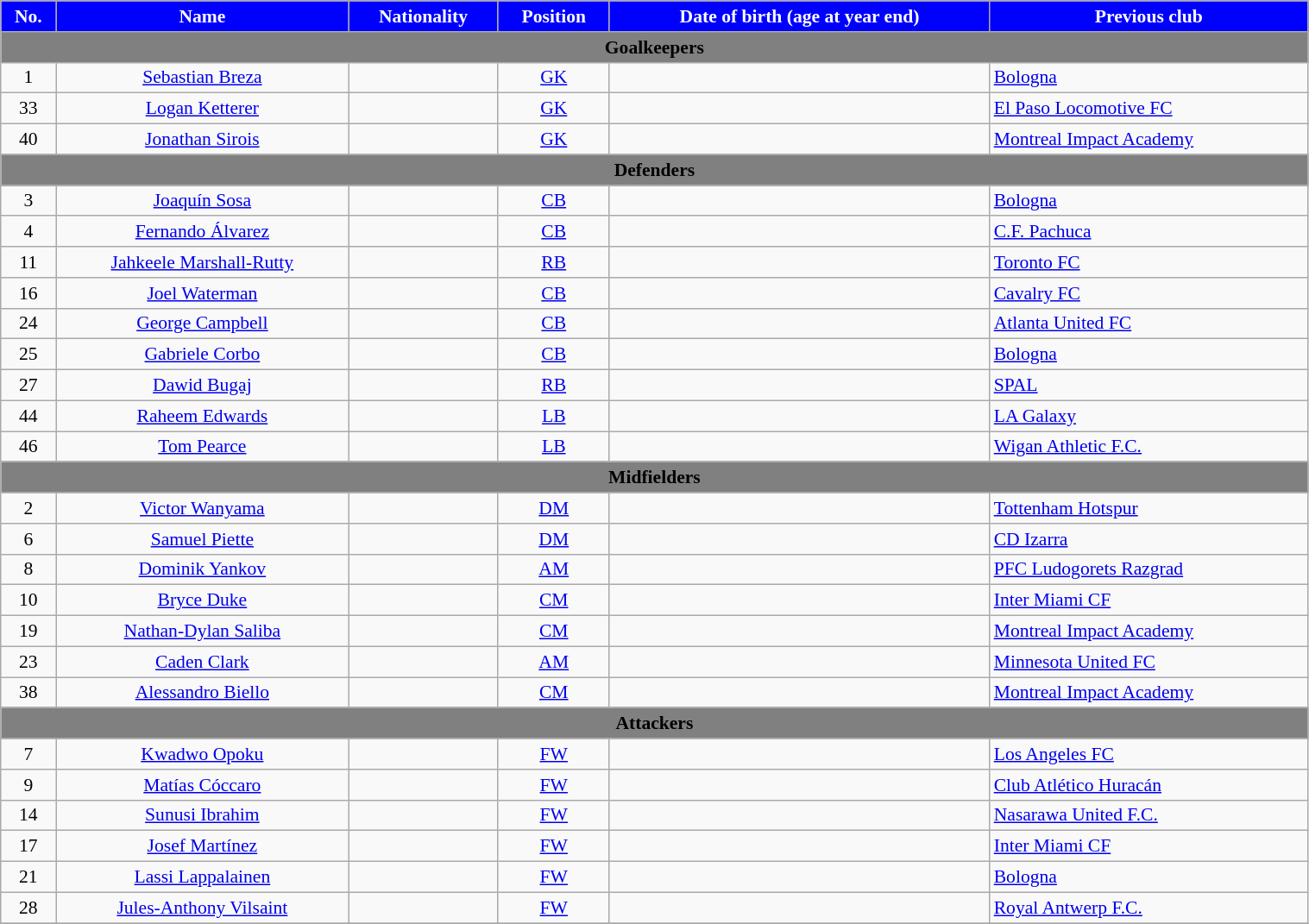<table class="wikitable"  style="text-align:center; font-size:90%; width:80%;">
<tr>
<th style="background:#00f; color:white; text-align:center;">No.</th>
<th style="background:#00f; color:white; text-align:center;">Name</th>
<th style="background:#00f; color:white; text-align:center;">Nationality</th>
<th style="background:#00f; color:white; text-align:center;">Position</th>
<th style="background:#00f; color:white; text-align:center;">Date of birth (age at year end)</th>
<th style="background:#00f; color:white; text-align:center;">Previous club</th>
</tr>
<tr>
<th colspan="8" style="background:gray; color:black; text-align:center;">Goalkeepers</th>
</tr>
<tr>
<td>1</td>
<td><a href='#'>Sebastian Breza</a></td>
<td></td>
<td><a href='#'>GK</a></td>
<td></td>
<td align="left"> <a href='#'>Bologna</a></td>
</tr>
<tr>
<td>33</td>
<td><a href='#'>Logan Ketterer</a></td>
<td></td>
<td><a href='#'>GK</a></td>
<td></td>
<td align="left"> <a href='#'>El Paso Locomotive FC</a></td>
</tr>
<tr>
<td>40</td>
<td><a href='#'>Jonathan Sirois</a></td>
<td></td>
<td><a href='#'>GK</a></td>
<td></td>
<td align="left"> <a href='#'>Montreal Impact Academy</a></td>
</tr>
<tr>
<th colspan="8" style="background:gray; color:black; text-align:center;">Defenders</th>
</tr>
<tr>
<td>3</td>
<td><a href='#'>Joaquín Sosa</a></td>
<td></td>
<td><a href='#'>CB</a></td>
<td></td>
<td align="left"> <a href='#'>Bologna</a></td>
</tr>
<tr>
<td>4</td>
<td><a href='#'>Fernando Álvarez</a></td>
<td></td>
<td><a href='#'>CB</a></td>
<td></td>
<td align="left"> <a href='#'>C.F. Pachuca</a></td>
</tr>
<tr>
<td>11</td>
<td><a href='#'>Jahkeele Marshall-Rutty</a></td>
<td></td>
<td><a href='#'>RB</a></td>
<td></td>
<td align="left"> <a href='#'>Toronto FC</a></td>
</tr>
<tr>
<td>16</td>
<td><a href='#'>Joel Waterman</a></td>
<td></td>
<td><a href='#'>CB</a></td>
<td></td>
<td align="left"> <a href='#'>Cavalry FC</a></td>
</tr>
<tr>
<td>24</td>
<td><a href='#'>George Campbell</a></td>
<td></td>
<td><a href='#'>CB</a></td>
<td></td>
<td align="left"> <a href='#'>Atlanta United FC</a></td>
</tr>
<tr>
<td>25</td>
<td><a href='#'>Gabriele Corbo</a></td>
<td></td>
<td><a href='#'>CB</a></td>
<td></td>
<td align="left"> <a href='#'>Bologna</a></td>
</tr>
<tr>
<td>27</td>
<td><a href='#'>Dawid Bugaj</a></td>
<td></td>
<td><a href='#'>RB</a></td>
<td></td>
<td align="left"> <a href='#'>SPAL</a></td>
</tr>
<tr>
<td>44</td>
<td><a href='#'>Raheem Edwards</a></td>
<td></td>
<td><a href='#'>LB</a></td>
<td></td>
<td align="left"> <a href='#'>LA Galaxy</a></td>
</tr>
<tr>
<td>46</td>
<td><a href='#'>Tom Pearce</a></td>
<td></td>
<td><a href='#'>LB</a></td>
<td></td>
<td align="left"> <a href='#'>Wigan Athletic F.C.</a></td>
</tr>
<tr>
<th colspan="8" style="background:gray; color:black; text-align:center;">Midfielders</th>
</tr>
<tr>
<td>2</td>
<td><a href='#'>Victor Wanyama</a></td>
<td></td>
<td><a href='#'>DM</a></td>
<td></td>
<td align="left"> <a href='#'>Tottenham Hotspur</a></td>
</tr>
<tr>
<td>6</td>
<td><a href='#'>Samuel Piette</a></td>
<td></td>
<td><a href='#'>DM</a></td>
<td></td>
<td align="left"> <a href='#'>CD Izarra</a></td>
</tr>
<tr>
<td>8</td>
<td><a href='#'>Dominik Yankov</a></td>
<td></td>
<td><a href='#'>AM</a></td>
<td></td>
<td align="left"> <a href='#'>PFC Ludogorets Razgrad</a></td>
</tr>
<tr>
<td>10</td>
<td><a href='#'>Bryce Duke</a></td>
<td></td>
<td><a href='#'>CM</a></td>
<td></td>
<td align="left"> <a href='#'>Inter Miami CF</a></td>
</tr>
<tr>
<td>19</td>
<td><a href='#'>Nathan-Dylan Saliba</a></td>
<td></td>
<td><a href='#'>CM</a></td>
<td></td>
<td align="left"> <a href='#'>Montreal Impact Academy</a></td>
</tr>
<tr>
<td>23</td>
<td><a href='#'>Caden Clark</a></td>
<td></td>
<td><a href='#'>AM</a></td>
<td></td>
<td align="left"> <a href='#'>Minnesota United FC</a></td>
</tr>
<tr>
<td>38</td>
<td><a href='#'>Alessandro Biello</a></td>
<td></td>
<td><a href='#'>CM</a></td>
<td></td>
<td align="left"> <a href='#'>Montreal Impact Academy</a></td>
</tr>
<tr>
<th colspan="8" style="background:gray; color:black; text-align:center;">Attackers</th>
</tr>
<tr>
<td>7</td>
<td><a href='#'>Kwadwo Opoku</a></td>
<td></td>
<td><a href='#'>FW</a></td>
<td></td>
<td align="left"> <a href='#'>Los Angeles FC</a></td>
</tr>
<tr>
<td>9</td>
<td><a href='#'>Matías Cóccaro</a></td>
<td></td>
<td><a href='#'>FW</a></td>
<td></td>
<td align="left"> <a href='#'>Club Atlético Huracán</a></td>
</tr>
<tr>
<td>14</td>
<td><a href='#'>Sunusi Ibrahim</a></td>
<td></td>
<td><a href='#'>FW</a></td>
<td></td>
<td align="left"> <a href='#'>Nasarawa United F.C.</a></td>
</tr>
<tr>
<td>17</td>
<td><a href='#'>Josef Martínez</a></td>
<td></td>
<td><a href='#'>FW</a></td>
<td></td>
<td align="left"> <a href='#'>Inter Miami CF</a></td>
</tr>
<tr>
<td>21</td>
<td><a href='#'>Lassi Lappalainen</a></td>
<td></td>
<td><a href='#'>FW</a></td>
<td></td>
<td align="left"> <a href='#'>Bologna</a></td>
</tr>
<tr>
<td>28</td>
<td><a href='#'>Jules-Anthony Vilsaint</a></td>
<td></td>
<td><a href='#'>FW</a></td>
<td></td>
<td align="left"> <a href='#'>Royal Antwerp F.C.</a></td>
</tr>
<tr>
</tr>
</table>
